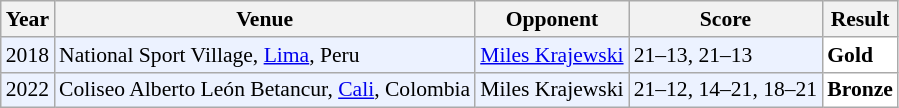<table class="sortable wikitable" style="font-size: 90%;">
<tr>
<th>Year</th>
<th>Venue</th>
<th>Opponent</th>
<th>Score</th>
<th>Result</th>
</tr>
<tr style="background:#ECF2FF">
<td align="center">2018</td>
<td align="left">National Sport Village, <a href='#'>Lima</a>, Peru</td>
<td align="left"> <a href='#'>Miles Krajewski</a></td>
<td align="left">21–13, 21–13</td>
<td style="text-align:left; background:white"> <strong>Gold</strong></td>
</tr>
<tr style="background:#ECF2FF">
<td align="center">2022</td>
<td align="left">Coliseo Alberto León Betancur, <a href='#'>Cali</a>, Colombia</td>
<td align="left"> Miles Krajewski</td>
<td align="left">21–12, 14–21, 18–21</td>
<td style="text-align:left; background:white"> <strong>Bronze</strong></td>
</tr>
</table>
